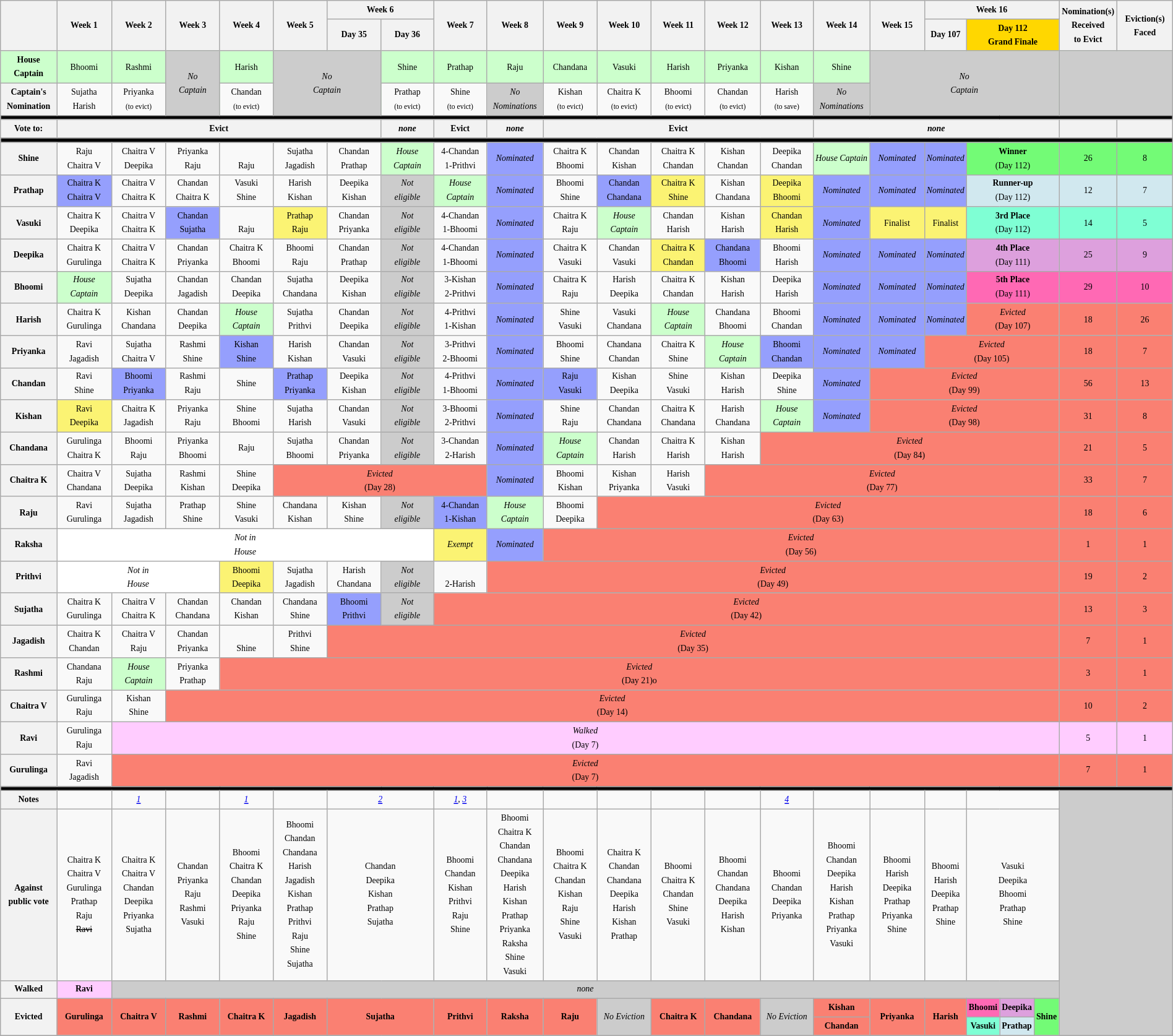<table class="wikitable" style="text-align:center; width:100%; font-size:58%; line-height:15px;">
<tr>
<th rowspan="2" style="width: 5%;"></th>
<th rowspan="2" style="width: 5%;">Week 1</th>
<th rowspan="2" style="width: 5%;">Week 2</th>
<th rowspan="2" style="width: 5%;">Week 3</th>
<th rowspan="2" style="width: 5%;">Week 4</th>
<th rowspan="2" style="width: 5%;">Week 5</th>
<th colspan="2" style="width: 10%;">Week 6</th>
<th rowspan="2" style="width: 5%;">Week 7</th>
<th rowspan="2" style="width: 5%;">Week 8</th>
<th rowspan="2" style="width: 5%;">Week 9</th>
<th rowspan="2" style="width: 5%;">Week 10</th>
<th rowspan="2" style="width: 5%;">Week 11</th>
<th rowspan="2" style="width: 5%;">Week 12</th>
<th rowspan="2" style="width: 5%;">Week 13</th>
<th rowspan="2" style="width: 5%;">Week 14</th>
<th rowspan="2" style="width: 5%;">Week 15</th>
<th colspan="4" style="width: 5%;">Week 16</th>
<th rowspan="2" style="width: 5%;">Nomination(s) Received<br>to Evict</th>
<th rowspan="2" style="width: 5%;">Eviction(s)<br>Faced</th>
</tr>
<tr>
<th style="width: 5%;">Day 35</th>
<th style="width: 5%;">Day 36</th>
<th>Day 107</th>
<th colspan="3" style="background:gold;">Day 112<br>Grand Finale</th>
</tr>
<tr style="background:#cfc;">
<td><strong>House<br>Captain</strong></td>
<td>Bhoomi</td>
<td>Rashmi</td>
<td rowspan="2" style="background:#ccc;"><em>No<br>Captain</em></td>
<td>Harish</td>
<td colspan="2" rowspan="2" style="background:#ccc;"><em>No<br>Captain</em></td>
<td>Shine</td>
<td>Prathap</td>
<td>Raju</td>
<td>Chandana</td>
<td>Vasuki</td>
<td>Harish</td>
<td>Priyanka</td>
<td>Kishan</td>
<td>Shine</td>
<td colspan="5" rowspan="2" style="background:#ccc;"><em>No<br>Captain</em></td>
<td colspan="2" rowspan="2" style="background:#ccc;"></td>
</tr>
<tr>
<th>Captain's<br>Nomination</th>
<td>Sujatha<br>Harish</td>
<td>Priyanka<br><small>(to evict)</small></td>
<td>Chandan<br><small>(to evict)</small></td>
<td>Prathap<br><small>(to evict)</small></td>
<td>Shine<br><small>(to evict)</small></td>
<td bgcolor="#ccc"><em>No<br>Nominations</em></td>
<td>Kishan<br><small>(to evict)</small></td>
<td>Chaitra K<br><small>(to evict)</small></td>
<td>Bhoomi<br><small>(to evict)</small></td>
<td>Chandan<br><small>(to evict)</small></td>
<td>Harish<br><small>(to save)</small></td>
<td bgcolor="#ccc"><em>No<br>Nominations</em></td>
</tr>
<tr>
<td colspan="23" bgcolor="black"></td>
</tr>
<tr>
<th>Vote to:</th>
<th colspan="6">Evict</th>
<th><em>none</em></th>
<th>Evict</th>
<th><em>none</em></th>
<th colspan="5">Evict</th>
<th colspan="6"><em>none</em></th>
<th></th>
<th></th>
</tr>
<tr>
<td colspan="23" bgcolor="black"></td>
</tr>
<tr>
<th>Shine</th>
<td>Raju<br>Chaitra V</td>
<td>Chaitra V<br>Deepika</td>
<td>Priyanka<br>Raju</td>
<td><br>Raju</td>
<td>Sujatha<br>Jagadish</td>
<td>Chandan<br>Prathap</td>
<td style="background:#cfc;"><em>House<br>Captain</em></td>
<td>4-Chandan<br>1-Prithvi</td>
<td bgcolor="#959FFD"><em>Nominated</em></td>
<td>Chaitra K<br>Bhoomi</td>
<td>Chandan<br>Kishan</td>
<td>Chaitra K<br>Chandan</td>
<td>Kishan<br>Chandan</td>
<td>Deepika<br>Chandan</td>
<td style="background:#cfc;"><em>House Captain</em></td>
<td bgcolor="#959FFD"><em>Nominated</em></td>
<td bgcolor="#959FFD"><em>Nominated</em></td>
<td colspan="3" bgcolor="#73fb76"><strong>Winner</strong><br>(Day 112)</td>
<td bgcolor="#73fb76">26</td>
<td bgcolor="#73fb76">8</td>
</tr>
<tr>
<th>Prathap</th>
<td style="background:#959FFD;">Chaitra K<br>Chaitra V</td>
<td>Chaitra V<br>Chaitra K</td>
<td>Chandan<br>Chaitra K</td>
<td>Vasuki<br>Shine</td>
<td>Harish<br>Kishan</td>
<td>Deepika<br>Kishan</td>
<td bgcolor="#ccc"><em>Not<br>eligible</em></td>
<td style="background:#cfc;"><em>House<br>Captain</em></td>
<td bgcolor="#959FFD"><em>Nominated</em></td>
<td>Bhoomi<br>Shine</td>
<td bgcolor="#959FFD">Chandan<br>Chandana</td>
<td bgcolor="#FBF373">Chaitra K<br>Shine</td>
<td>Kishan<br>Chandana</td>
<td bgcolor="#FBF373">Deepika<br>Bhoomi</td>
<td bgcolor="#959FFD"><em>Nominated</em></td>
<td bgcolor="#959FFD"><em>Nominated</em></td>
<td bgcolor="#959FFD"><em>Nominated</em></td>
<td colspan="3" bgcolor="#d1e8ef"><strong>Runner-up</strong><br>(Day 112)</td>
<td bgcolor="#d1e8ef">12</td>
<td bgcolor="#d1e8ef">7</td>
</tr>
<tr>
<th>Vasuki</th>
<td>Chaitra K<br>Deepika</td>
<td>Chaitra V<br>Chaitra K</td>
<td style="background:#959FFD;">Chandan<br>Sujatha</td>
<td><br>Raju</td>
<td style="background:#FBF373;">Prathap<br>Raju</td>
<td>Chandan<br>Priyanka</td>
<td bgcolor="#ccc"><em>Not<br>eligible</em></td>
<td>4-Chandan<br>1-Bhoomi</td>
<td bgcolor="#959FFD"><em>Nominated</em></td>
<td>Chaitra K<br>Raju</td>
<td style="background:#cfc;"><em>House Captain</em></td>
<td>Chandan<br>Harish</td>
<td>Kishan<br>Harish</td>
<td bgcolor="#FBF373">Chandan<br>Harish</td>
<td bgcolor="#959FFD"><em>Nominated</em></td>
<td bgcolor="#FBF373">Finalist</td>
<td bgcolor="#FBF373">Finalist</td>
<td colspan="3" bgcolor="#7fffd4"><strong>3rd Place</strong><br>(Day 112)</td>
<td bgcolor="#7fffd4">14</td>
<td bgcolor="#7fffd4">5</td>
</tr>
<tr>
<th>Deepika</th>
<td>Chaitra K<br>Gurulinga</td>
<td>Chaitra V<br>Chaitra K</td>
<td>Chandan<br>Priyanka</td>
<td>Chaitra K<br>Bhoomi</td>
<td>Bhoomi<br>Raju</td>
<td>Chandan<br>Prathap</td>
<td bgcolor="#ccc"><em>Not<br>eligible</em></td>
<td>4-Chandan<br>1-Bhoomi</td>
<td bgcolor="#959FFD"><em>Nominated</em></td>
<td>Chaitra K<br>Vasuki</td>
<td>Chandan<br>Vasuki</td>
<td bgcolor="#FBF373">Chaitra K<br>Chandan</td>
<td bgcolor="#959FFD">Chandana<br>Bhoomi</td>
<td>Bhoomi<br>Harish</td>
<td bgcolor="#959FFD"><em>Nominated</em></td>
<td bgcolor="#959FFD"><em>Nominated</em></td>
<td bgcolor="#959FFD"><em>Nominated</em></td>
<td colspan="3" bgcolor="#dda0dd"><strong>4th Place</strong><br>(Day 111)</td>
<td bgcolor="#dda0dd">25</td>
<td bgcolor="#dda0dd">9</td>
</tr>
<tr>
<th>Bhoomi</th>
<td style="background:#cfc;"><em>House<br>Captain</em></td>
<td>Sujatha<br>Deepika</td>
<td>Chandan<br>Jagadish</td>
<td>Chandan<br>Deepika</td>
<td>Sujatha<br>Chandana</td>
<td>Deepika<br>Kishan</td>
<td bgcolor="#ccc"><em>Not<br>eligible</em></td>
<td>3-Kishan<br>2-Prithvi</td>
<td bgcolor="#959FFD"><em>Nominated</em></td>
<td>Chaitra K<br>Raju</td>
<td>Harish<br>Deepika</td>
<td>Chaitra K <br>Chandan</td>
<td>Kishan<br>Harish</td>
<td>Deepika<br>Harish</td>
<td bgcolor="#959FFD"><em>Nominated</em></td>
<td bgcolor="#959FFD"><em>Nominated</em></td>
<td bgcolor="#959FFD"><em>Nominated</em></td>
<td colspan="3" bgcolor="#ff69b4"><strong>5th Place</strong><br>(Day 111)</td>
<td bgcolor="#ff69b4">29</td>
<td bgcolor="#ff69b4">10</td>
</tr>
<tr>
<th>Harish</th>
<td>Chaitra K<br>Gurulinga</td>
<td>Kishan<br>Chandana</td>
<td>Chandan<br>Deepika</td>
<td style="background:#cfc;"><em>House<br>Captain</em></td>
<td>Sujatha<br>Prithvi</td>
<td>Chandan<br>Deepika</td>
<td bgcolor="#ccc"><em>Not<br>eligible</em></td>
<td>4-Prithvi<br>1-Kishan</td>
<td bgcolor="#959FFD"><em>Nominated</em></td>
<td>Shine<br>Vasuki</td>
<td>Vasuki<br>Chandana</td>
<td style="background:#cfc;"><em>House Captain</em></td>
<td>Chandana<br>Bhoomi</td>
<td>Bhoomi<br>Chandan</td>
<td bgcolor="#959FFD"><em>Nominated</em></td>
<td bgcolor="#959FFD"><em>Nominated</em></td>
<td bgcolor="#959FFD"><em>Nominated</em></td>
<td colspan="3" bgcolor="salmon"><em>Evicted</em><br>(Day 107)</td>
<td style="background:#FA8072; text-align:center;">18</td>
<td style="background:#FA8072; text-align:center;">26</td>
</tr>
<tr>
<th>Priyanka</th>
<td>Ravi<br>Jagadish</td>
<td>Sujatha<br>Chaitra V</td>
<td>Rashmi<br>Shine</td>
<td style="background:#959FFD;">Kishan<br>Shine</td>
<td>Harish<br>Kishan</td>
<td>Chandan<br>Vasuki</td>
<td bgcolor="#ccc"><em>Not<br>eligible</em></td>
<td>3-Prithvi<br>2-Bhoomi</td>
<td bgcolor="#959FFD"><em>Nominated</em></td>
<td>Bhoomi<br>Shine</td>
<td>Chandana<br>Chandan</td>
<td>Chaitra K<br>Shine</td>
<td style="background:#cfc;"><em>House Captain</em></td>
<td bgcolor="#959FFD">Bhoomi<br>Chandan</td>
<td bgcolor="#959FFD"><em>Nominated</em></td>
<td bgcolor="#959FFD"><em>Nominated</em></td>
<td colspan="4" bgcolor="salmon"><em>Evicted</em><br>(Day 105)</td>
<td style="background:#FA8072; text-align:center;">18</td>
<td style="background:#FA8072; text-align:center;">7</td>
</tr>
<tr>
<th>Chandan</th>
<td>Ravi<br>Shine</td>
<td style="background:#959FFD;">Bhoomi<br>Priyanka</td>
<td>Rashmi<br>Raju</td>
<td>Shine<br></td>
<td style="background:#959FFD;">Prathap<br>Priyanka</td>
<td>Deepika<br>Kishan</td>
<td bgcolor="#ccc"><em>Not<br>eligible</em></td>
<td>4-Prithvi<br>1-Bhoomi</td>
<td bgcolor="#959FFD"><em>Nominated</em></td>
<td bgcolor="#959FFD">Raju<br>Vasuki</td>
<td>Kishan<br>Deepika</td>
<td>Shine<br>Vasuki</td>
<td>Kishan<br>Harish</td>
<td>Deepika<br>Shine</td>
<td bgcolor="#959FFD"><em>Nominated</em></td>
<td colspan="5" bgcolor="salmon"><em>Evicted</em><br>(Day 99)</td>
<td style="background:#FA8072; text-align:center;">56</td>
<td style="background:#FA8072; text-align:center;">13</td>
</tr>
<tr>
<th>Kishan</th>
<td style="background:#FBF373;">Ravi<br>Deepika</td>
<td>Chaitra K<br>Jagadish</td>
<td>Priyanka<br>Raju</td>
<td>Shine<br>Bhoomi</td>
<td>Sujatha<br>Harish</td>
<td>Chandan<br>Vasuki</td>
<td bgcolor="#ccc"><em>Not<br>eligible</em></td>
<td>3-Bhoomi<br>2-Prithvi</td>
<td bgcolor="#959FFD"><em>Nominated</em></td>
<td>Shine<br>Raju</td>
<td>Chandan<br>Chandana</td>
<td>Chaitra K<br>Chandana</td>
<td>Harish<br>Chandana</td>
<td style="background:#cfc;"><em>House Captain</em></td>
<td bgcolor="#959FFD"><em>Nominated</em></td>
<td colspan="5" bgcolor="salmon"><em>Evicted</em><br>(Day 98)</td>
<td style="background:#FA8072; text-align:center;">31</td>
<td style="background:#FA8072; text-align:center;">8</td>
</tr>
<tr>
<th>Chandana</th>
<td>Gurulinga<br>Chaitra K</td>
<td>Bhoomi<br>Raju</td>
<td>Priyanka<br>Bhoomi</td>
<td>Raju<br></td>
<td>Sujatha<br>Bhoomi</td>
<td>Chandan<br>Priyanka</td>
<td bgcolor="#ccc"><em>Not<br>eligible</em></td>
<td>3-Chandan<br>2-Harish</td>
<td bgcolor="#959FFD"><em>Nominated</em></td>
<td style="background:#cfc;"><em>House<br>Captain</em></td>
<td>Chandan<br>Harish</td>
<td>Chaitra K<br>Harish</td>
<td>Kishan<br>Harish</td>
<td colspan="7" bgcolor="salmon"><em>Evicted</em><br>(Day 84)</td>
<td style="background:#FA8072; text-align:center;">21</td>
<td style="background:#FA8072; text-align:center;">5</td>
</tr>
<tr>
<th>Chaitra K</th>
<td>Chaitra V<br>Chandana</td>
<td>Sujatha<br>Deepika</td>
<td>Rashmi<br>Kishan</td>
<td>Shine<br>Deepika</td>
<td colspan="4" bgcolor="salmon"><em>Evicted</em><br>(Day 28)</td>
<td bgcolor="#959FFD"><em>Nominated</em></td>
<td>Bhoomi<br>Kishan</td>
<td>Kishan<br>Priyanka</td>
<td>Harish<br>Vasuki</td>
<td colspan="8" bgcolor="salmon"><em>Evicted</em><br>(Day 77)</td>
<td style="background:#FA8072; text-align:center;">33</td>
<td style="background:#FA8072; text-align:center;">7</td>
</tr>
<tr>
<th>Raju</th>
<td>Ravi<br>Gurulinga</td>
<td>Sujatha<br>Jagadish</td>
<td>Prathap<br>Shine</td>
<td>Shine<br>Vasuki</td>
<td>Chandana<br>Kishan</td>
<td>Kishan<br>Shine</td>
<td bgcolor="#ccc"><em>Not<br>eligible</em></td>
<td bgcolor="#959FFD">4-Chandan<br>1-Kishan</td>
<td style="background:#cfc;"><em>House<br>Captain</em></td>
<td>Bhoomi<br>Deepika</td>
<td colspan="10" bgcolor="salmon"><em>Evicted</em><br>(Day 63)</td>
<td style="background:#FA8072; text-align:center;">18</td>
<td style="background:#FA8072; text-align:center;">6</td>
</tr>
<tr>
<th>Raksha</th>
<td colspan="7" style="background:white;"><em>Not in<br>House</em></td>
<td style="background:#FBF373;"><em>Exempt</em></td>
<td bgcolor="#959FFD"><em>Nominated</em></td>
<td colspan="11" bgcolor="salmon"><em>Evicted</em><br>(Day 56)</td>
<td style="background:#FA8072; text-align:center;">1</td>
<td style="background:#FA8072; text-align:center;">1</td>
</tr>
<tr>
<th>Prithvi</th>
<td colspan="3" style="background:white;"><em>Not in<br>House</em></td>
<td style="background:#FBF373;">Bhoomi<br>Deepika</td>
<td>Sujatha<br>Jagadish</td>
<td>Harish<br>Chandana</td>
<td bgcolor="#ccc"><em>Not<br>eligible</em></td>
<td><br>2-Harish</td>
<td colspan="12" bgcolor="salmon"><em>Evicted</em><br>(Day 49)</td>
<td style="background:#FA8072; text-align:center;">19</td>
<td style="background:#FA8072; text-align:center;">2</td>
</tr>
<tr>
<th>Sujatha</th>
<td>Chaitra K<br>Gurulinga</td>
<td>Chaitra V<br>Chaitra K</td>
<td>Chandan<br>Chandana</td>
<td>Chandan<br>Kishan</td>
<td>Chandana<br>Shine</td>
<td style="background:#959FFD;">Bhoomi<br>Prithvi</td>
<td bgcolor="#ccc"><em>Not<br>eligible</em></td>
<td colspan="13" bgcolor="salmon"><em>Evicted</em><br>(Day 42)</td>
<td style="background:#FA8072; text-align:center;">13</td>
<td style="background:#FA8072; text-align:center;">3</td>
</tr>
<tr>
<th>Jagadish</th>
<td>Chaitra K<br>Chandan</td>
<td>Chaitra V<br>Raju</td>
<td>Chandan<br>Priyanka</td>
<td><br>Shine</td>
<td>Prithvi<br>Shine</td>
<td colspan="15" bgcolor="salmon"><em>Evicted</em><br>(Day 35)</td>
<td style="background:#FA8072; text-align:center;">7</td>
<td style="background:#FA8072; text-align:center;">1</td>
</tr>
<tr>
<th>Rashmi</th>
<td>Chandana<br>Raju</td>
<td style="background:#cfc;"><em>House<br>Captain</em></td>
<td>Priyanka<br>Prathap</td>
<td colspan="17" bgcolor="salmon"><em>Evicted</em><br>(Day 21)o</td>
<td style="background:#FA8072; text-align:center;">3</td>
<td style="background:#FA8072; text-align:center;">1</td>
</tr>
<tr>
<th>Chaitra V</th>
<td>Gurulinga<br>Raju</td>
<td>Kishan<br>Shine</td>
<td colspan="18" bgcolor="salmon"><em>Evicted</em><br>(Day 14)</td>
<td style="background:#FA8072; text-align:center;">10</td>
<td style="background:#FA8072; text-align:center;">2</td>
</tr>
<tr>
<th>Ravi</th>
<td>Gurulinga<br>Raju</td>
<td colspan="19" bgcolor="#fcf"><em>Walked</em><br>(Day 7)</td>
<td style="background:#fcf; text-align:center;">5</td>
<td style="background:#fcf; text-align:center;">1</td>
</tr>
<tr>
<th>Gurulinga</th>
<td>Ravi<br>Jagadish</td>
<td colspan="19" bgcolor="salmon"><em>Evicted</em><br>(Day 7)</td>
<td style="background:#FA8072; text-align:center;">7</td>
<td style="background:#FA8072; text-align:center;">1</td>
</tr>
<tr>
<td colspan="23" bgcolor="black"></td>
</tr>
<tr>
<th>Notes</th>
<td></td>
<td><em><a href='#'>1</a></em></td>
<td></td>
<td><em><a href='#'>1</a></em></td>
<td></td>
<td colspan="2"><em><a href='#'>2</a></em></td>
<td><em><a href='#'>1</a></em>, <em><a href='#'>3</a></em></td>
<td></td>
<td></td>
<td></td>
<td></td>
<td></td>
<td><em><a href='#'>4</a></em></td>
<td></td>
<td></td>
<td></td>
<td colspan="3"></td>
<td colspan="2" rowspan="5" style="background:#ccc;"></td>
</tr>
<tr>
<th><strong>Against<br>public vote</strong></th>
<td>Chaitra K<br>Chaitra V<br>Gurulinga<br>Prathap<br>Raju<br><s>Ravi</s></td>
<td>Chaitra K<br>Chaitra V<br>Chandan<br>Deepika<br>Priyanka<br>Sujatha</td>
<td>Chandan<br>Priyanka<br>Raju<br>Rashmi<br>Vasuki</td>
<td>Bhoomi<br>Chaitra K<br>Chandan<br>Deepika<br>Priyanka<br>Raju<br>Shine</td>
<td>Bhoomi<br>Chandan<br>Chandana<br>Harish<br>Jagadish<br>Kishan<br>Prathap<br>Prithvi<br>Raju<br>Shine<br>Sujatha</td>
<td colspan="2">Chandan<br>Deepika<br>Kishan<br>Prathap<br>Sujatha</td>
<td>Bhoomi<br>Chandan<br>Kishan<br>Prithvi<br>Raju<br>Shine</td>
<td>Bhoomi<br>Chaitra K<br>Chandan<br>Chandana<br>Deepika<br>Harish<br>Kishan<br>Prathap<br>Priyanka<br>Raksha<br>Shine<br>Vasuki</td>
<td>Bhoomi<br>Chaitra K<br>Chandan<br>Kishan<br>Raju<br>Shine<br>Vasuki</td>
<td>Chaitra K<br>Chandan<br>Chandana<br>Deepika<br>Harish<br>Kishan<br>Prathap</td>
<td>Bhoomi<br>Chaitra K <br>Chandan<br>Shine<br>Vasuki</td>
<td>Bhoomi<br>Chandan<br>Chandana<br>Deepika<br>Harish<br>Kishan</td>
<td>Bhoomi<br>Chandan<br>Deepika<br>Priyanka</td>
<td>Bhoomi<br>Chandan<br>Deepika<br>Harish<br>Kishan<br>Prathap<br>Priyanka<br>Vasuki</td>
<td>Bhoomi<br>Harish<br>Deepika<br>Prathap<br>Priyanka<br>Shine<br></td>
<td>Bhoomi<br>Harish<br>Deepika<br>Prathap<br>Shine</td>
<td colspan="3">Vasuki<br>Deepika<br>Bhoomi<br>Prathap<br>Shine</td>
</tr>
<tr>
<th>Walked</th>
<td bgcolor="#fcf"><strong>Ravi</strong></td>
<td colspan="19" bgcolor="#ccc"><em>none</em></td>
</tr>
<tr>
<th rowspan="2">Evicted</th>
<td rowspan="2" bgcolor="salmon"><strong>Gurulinga</strong></td>
<td rowspan="2" bgcolor="salmon"><strong>Chaitra V</strong></td>
<td rowspan="2" bgcolor="salmon"><strong>Rashmi</strong></td>
<td rowspan="2" bgcolor="salmon"><strong>Chaitra K</strong></td>
<td rowspan="2" bgcolor="salmon"><strong>Jagadish</strong></td>
<td colspan="2" rowspan="2" bgcolor="salmon"><strong>Sujatha</strong></td>
<td rowspan="2" bgcolor="salmon"><strong>Prithvi</strong></td>
<td rowspan="2" bgcolor="salmon"><strong>Raksha</strong></td>
<td rowspan="2" bgcolor="salmon"><strong>Raju</strong></td>
<td rowspan="2" bgcolor="#ccc"><em>No Eviction</em></td>
<td rowspan="2" bgcolor="salmon"><strong>Chaitra K</strong></td>
<td rowspan="2" bgcolor="salmon"><strong>Chandana</strong></td>
<td rowspan="2" bgcolor="#ccc"><em>No Eviction</em></td>
<td bgcolor="salmon"><strong>Kishan</strong></td>
<td rowspan="2" bgcolor="salmon"><strong>Priyanka</strong></td>
<td rowspan="2" bgcolor=" salmon"><strong>Harish</strong></td>
<td bgcolor="#ff69b4"><strong>Bhoomi</strong></td>
<td bgcolor="#dda0dd"><strong>Deepika</strong></td>
<td rowspan="2" bgcolor="#73fb76"><strong>Shine</strong></td>
</tr>
<tr>
<td bgcolor=" salmon"><strong>Chandan</strong></td>
<td bgcolor="#7fffd4"><strong>Vasuki</strong></td>
<td bgcolor="#d1e8ef"><strong>Prathap</strong></td>
</tr>
<tr>
</tr>
</table>
